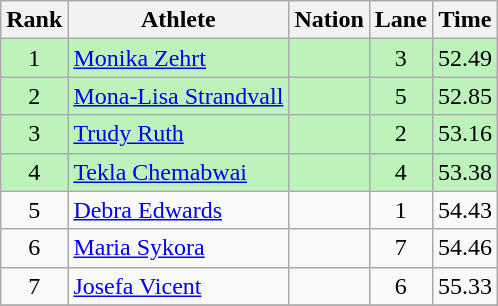<table class="wikitable sortable" style="text-align:center">
<tr>
<th>Rank</th>
<th>Athlete</th>
<th>Nation</th>
<th>Lane</th>
<th>Time</th>
</tr>
<tr bgcolor=bbf3bb>
<td>1</td>
<td align=left><a href='#'>Monika Zehrt</a></td>
<td align=left></td>
<td>3</td>
<td>52.49</td>
</tr>
<tr bgcolor=bbf3bb>
<td>2</td>
<td align=left><a href='#'>Mona-Lisa Strandvall</a></td>
<td align=left></td>
<td>5</td>
<td>52.85</td>
</tr>
<tr bgcolor=bbf3bb>
<td>3</td>
<td align=left><a href='#'>Trudy Ruth</a></td>
<td align=left></td>
<td>2</td>
<td>53.16</td>
</tr>
<tr bgcolor=bbf3bb>
<td>4</td>
<td align=left><a href='#'>Tekla Chemabwai</a></td>
<td align=left></td>
<td>4</td>
<td>53.38</td>
</tr>
<tr>
<td>5</td>
<td align=left><a href='#'>Debra Edwards</a></td>
<td align=left></td>
<td>1</td>
<td>54.43</td>
</tr>
<tr>
<td>6</td>
<td align=left><a href='#'>Maria Sykora</a></td>
<td align=left></td>
<td>7</td>
<td>54.46</td>
</tr>
<tr>
<td>7</td>
<td align=left><a href='#'>Josefa Vicent</a></td>
<td align=left></td>
<td>6</td>
<td>55.33</td>
</tr>
<tr>
</tr>
</table>
